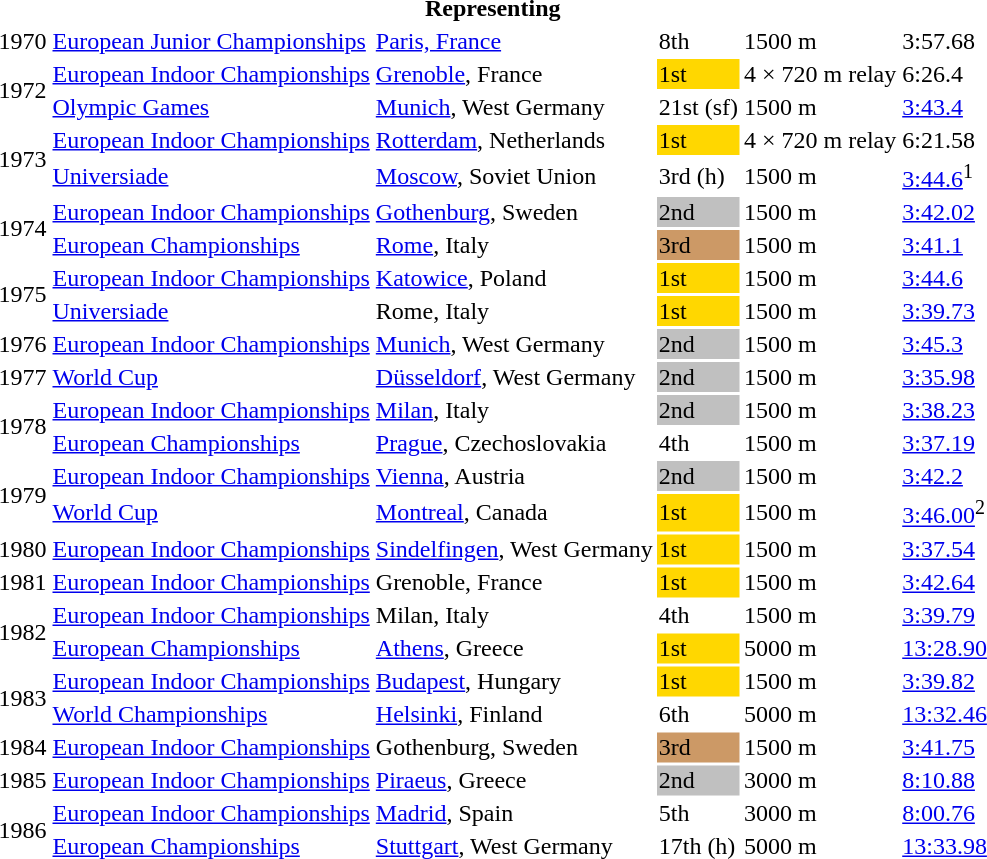<table>
<tr>
<th colspan="6">Representing </th>
</tr>
<tr>
<td>1970</td>
<td><a href='#'>European Junior Championships</a></td>
<td><a href='#'>Paris, France</a></td>
<td>8th</td>
<td>1500 m</td>
<td>3:57.68</td>
</tr>
<tr>
<td rowspan=2>1972</td>
<td><a href='#'>European Indoor Championships</a></td>
<td><a href='#'>Grenoble</a>, France</td>
<td bgcolor=gold>1st</td>
<td>4 × 720 m relay</td>
<td>6:26.4</td>
</tr>
<tr>
<td><a href='#'>Olympic Games</a></td>
<td><a href='#'>Munich</a>, West Germany</td>
<td>21st (sf)</td>
<td>1500 m</td>
<td><a href='#'>3:43.4</a></td>
</tr>
<tr>
<td rowspan=2>1973</td>
<td><a href='#'>European Indoor Championships</a></td>
<td><a href='#'>Rotterdam</a>, Netherlands</td>
<td bgcolor=gold>1st</td>
<td>4 × 720 m relay</td>
<td>6:21.58</td>
</tr>
<tr>
<td><a href='#'>Universiade</a></td>
<td><a href='#'>Moscow</a>, Soviet Union</td>
<td>3rd (h)</td>
<td>1500 m</td>
<td><a href='#'>3:44.6</a><sup>1</sup></td>
</tr>
<tr>
<td rowspan=2>1974</td>
<td><a href='#'>European Indoor Championships</a></td>
<td><a href='#'>Gothenburg</a>, Sweden</td>
<td bgcolor="silver">2nd</td>
<td>1500 m</td>
<td><a href='#'>3:42.02</a></td>
</tr>
<tr>
<td><a href='#'>European Championships</a></td>
<td><a href='#'>Rome</a>, Italy</td>
<td bgcolor="cc9966">3rd</td>
<td>1500 m</td>
<td><a href='#'>3:41.1</a></td>
</tr>
<tr>
<td rowspan=2>1975</td>
<td><a href='#'>European Indoor Championships</a></td>
<td><a href='#'>Katowice</a>, Poland</td>
<td bgcolor="gold">1st</td>
<td>1500 m</td>
<td><a href='#'>3:44.6</a></td>
</tr>
<tr>
<td><a href='#'>Universiade</a></td>
<td>Rome, Italy</td>
<td bgcolor="gold">1st</td>
<td>1500 m</td>
<td><a href='#'>3:39.73</a></td>
</tr>
<tr>
<td>1976</td>
<td><a href='#'>European Indoor Championships</a></td>
<td><a href='#'>Munich</a>, West Germany</td>
<td bgcolor="silver">2nd</td>
<td>1500 m</td>
<td><a href='#'>3:45.3</a></td>
</tr>
<tr>
<td>1977</td>
<td><a href='#'>World Cup</a></td>
<td><a href='#'>Düsseldorf</a>, West Germany</td>
<td bgcolor="silver">2nd</td>
<td>1500 m</td>
<td><a href='#'>3:35.98</a></td>
</tr>
<tr>
<td rowspan=2>1978</td>
<td><a href='#'>European Indoor Championships</a></td>
<td><a href='#'>Milan</a>, Italy</td>
<td bgcolor="silver">2nd</td>
<td>1500 m</td>
<td><a href='#'>3:38.23</a></td>
</tr>
<tr>
<td><a href='#'>European Championships</a></td>
<td><a href='#'>Prague</a>, Czechoslovakia</td>
<td>4th</td>
<td>1500 m</td>
<td><a href='#'>3:37.19</a></td>
</tr>
<tr>
<td rowspan=2>1979</td>
<td><a href='#'>European Indoor Championships</a></td>
<td><a href='#'>Vienna</a>, Austria</td>
<td bgcolor="silver">2nd</td>
<td>1500 m</td>
<td><a href='#'>3:42.2</a></td>
</tr>
<tr>
<td><a href='#'>World Cup</a></td>
<td><a href='#'>Montreal</a>, Canada</td>
<td bgcolor="gold">1st</td>
<td>1500 m</td>
<td><a href='#'>3:46.00</a><sup>2</sup></td>
</tr>
<tr>
<td>1980</td>
<td><a href='#'>European Indoor Championships</a></td>
<td><a href='#'>Sindelfingen</a>, West Germany</td>
<td bgcolor="gold">1st</td>
<td>1500 m</td>
<td><a href='#'>3:37.54</a></td>
</tr>
<tr>
<td>1981</td>
<td><a href='#'>European Indoor Championships</a></td>
<td>Grenoble, France</td>
<td bgcolor="gold">1st</td>
<td>1500 m</td>
<td><a href='#'>3:42.64</a></td>
</tr>
<tr>
<td rowspan=2>1982</td>
<td><a href='#'>European Indoor Championships</a></td>
<td>Milan, Italy</td>
<td>4th</td>
<td>1500 m</td>
<td><a href='#'>3:39.79</a></td>
</tr>
<tr>
<td><a href='#'>European Championships</a></td>
<td><a href='#'>Athens</a>, Greece</td>
<td bgcolor="gold">1st</td>
<td>5000 m</td>
<td><a href='#'>13:28.90</a></td>
</tr>
<tr>
<td rowspan=2>1983</td>
<td><a href='#'>European Indoor Championships</a></td>
<td><a href='#'>Budapest</a>, Hungary</td>
<td bgcolor="gold">1st</td>
<td>1500 m</td>
<td><a href='#'>3:39.82</a></td>
</tr>
<tr>
<td><a href='#'>World Championships</a></td>
<td><a href='#'>Helsinki</a>, Finland</td>
<td>6th</td>
<td>5000 m</td>
<td><a href='#'>13:32.46</a></td>
</tr>
<tr>
<td>1984</td>
<td><a href='#'>European Indoor Championships</a></td>
<td>Gothenburg, Sweden</td>
<td bgcolor="cc9966">3rd</td>
<td>1500 m</td>
<td><a href='#'>3:41.75</a></td>
</tr>
<tr>
<td>1985</td>
<td><a href='#'>European Indoor Championships</a></td>
<td><a href='#'>Piraeus</a>, Greece</td>
<td bgcolor="silver">2nd</td>
<td>3000 m</td>
<td><a href='#'>8:10.88</a></td>
</tr>
<tr>
<td rowspan=2>1986</td>
<td><a href='#'>European Indoor Championships</a></td>
<td><a href='#'>Madrid</a>, Spain</td>
<td>5th</td>
<td>3000 m</td>
<td><a href='#'>8:00.76</a></td>
</tr>
<tr>
<td><a href='#'>European Championships</a></td>
<td><a href='#'>Stuttgart</a>, West Germany</td>
<td>17th (h)</td>
<td>5000 m</td>
<td><a href='#'>13:33.98</a></td>
</tr>
</table>
